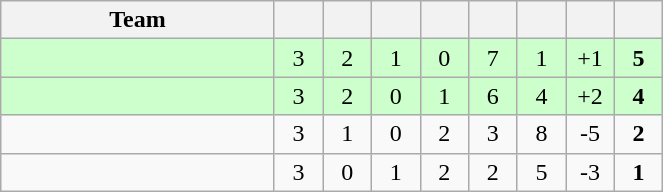<table class="wikitable" style="text-align: center;">
<tr>
<th width=175>Team</th>
<th width=25></th>
<th width=25></th>
<th width=25></th>
<th width=25></th>
<th width=25></th>
<th width=25></th>
<th width=25></th>
<th width=25></th>
</tr>
<tr bgcolor=ccffcc>
<td style="text-align:left;"></td>
<td>3</td>
<td>2</td>
<td>1</td>
<td>0</td>
<td>7</td>
<td>1</td>
<td>+1</td>
<td><strong>5</strong></td>
</tr>
<tr bgcolor=ccffcc>
<td style="text-align:left;"></td>
<td>3</td>
<td>2</td>
<td>0</td>
<td>1</td>
<td>6</td>
<td>4</td>
<td>+2</td>
<td><strong>4</strong></td>
</tr>
<tr>
<td style="text-align:left;"></td>
<td>3</td>
<td>1</td>
<td>0</td>
<td>2</td>
<td>3</td>
<td>8</td>
<td>-5</td>
<td><strong>2</strong></td>
</tr>
<tr>
<td style="text-align:left;"></td>
<td>3</td>
<td>0</td>
<td>1</td>
<td>2</td>
<td>2</td>
<td>5</td>
<td>-3</td>
<td><strong>1</strong></td>
</tr>
</table>
